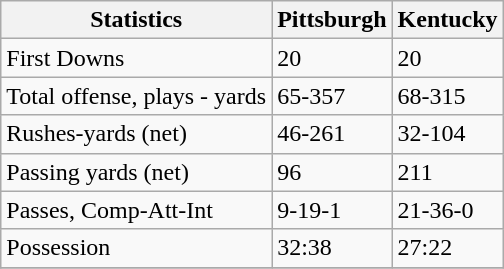<table class="wikitable">
<tr>
<th>Statistics</th>
<th>Pittsburgh</th>
<th>Kentucky</th>
</tr>
<tr>
<td>First Downs</td>
<td>20</td>
<td>20</td>
</tr>
<tr>
<td>Total offense, plays - yards</td>
<td>65-357</td>
<td>68-315</td>
</tr>
<tr>
<td>Rushes-yards (net)</td>
<td>46-261</td>
<td>32-104</td>
</tr>
<tr>
<td>Passing yards (net)</td>
<td>96</td>
<td>211</td>
</tr>
<tr>
<td>Passes, Comp-Att-Int</td>
<td>9-19-1</td>
<td>21-36-0</td>
</tr>
<tr>
<td>Possession</td>
<td>32:38</td>
<td>27:22</td>
</tr>
<tr>
</tr>
</table>
